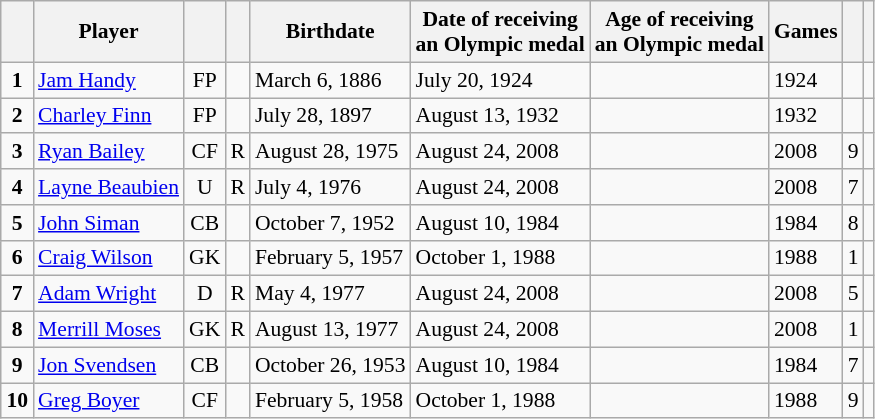<table class="wikitable sortable" style="text-align: left; font-size: 90%; margin-left: 1em;">
<tr>
<th></th>
<th>Player</th>
<th></th>
<th></th>
<th>Birthdate</th>
<th>Date of receiving<br>an Olympic medal</th>
<th>Age of receiving<br>an Olympic medal</th>
<th>Games</th>
<th></th>
<th></th>
</tr>
<tr>
<td style="text-align: center;"><strong>1</strong></td>
<td data-sort-value="Handy, Jam"><a href='#'>Jam Handy</a></td>
<td style="text-align: center;">FP</td>
<td style="text-align: center;"></td>
<td>March 6, 1886</td>
<td>July 20, 1924</td>
<td><strong></strong></td>
<td>1924 </td>
<td style="text-align: center;"></td>
<td></td>
</tr>
<tr>
<td style="text-align: center;"><strong>2</strong></td>
<td data-sort-value="Finn, Charley"><a href='#'>Charley Finn</a></td>
<td style="text-align: center;">FP</td>
<td style="text-align: center;"></td>
<td>July 28, 1897</td>
<td>August 13, 1932</td>
<td><strong></strong></td>
<td>1932 </td>
<td style="text-align: center;"></td>
<td></td>
</tr>
<tr>
<td style="text-align: center;"><strong>3</strong></td>
<td data-sort-value="Bailey, Ryan"><a href='#'>Ryan Bailey</a></td>
<td style="text-align: center;">CF</td>
<td style="text-align: center;">R</td>
<td>August 28, 1975</td>
<td>August 24, 2008</td>
<td><strong></strong></td>
<td>2008 </td>
<td style="text-align: center;">9</td>
<td></td>
</tr>
<tr>
<td style="text-align: center;"><strong>4</strong></td>
<td data-sort-value="Beaubien, Layne"><a href='#'>Layne Beaubien</a></td>
<td style="text-align: center;">U</td>
<td style="text-align: center;">R</td>
<td>July 4, 1976</td>
<td>August 24, 2008</td>
<td><strong></strong></td>
<td>2008 </td>
<td style="text-align: center;">7</td>
<td></td>
</tr>
<tr>
<td style="text-align: center;"><strong>5</strong></td>
<td data-sort-value="Siman, John"><a href='#'>John Siman</a></td>
<td style="text-align: center;">CB</td>
<td style="text-align: center;"></td>
<td>October 7, 1952</td>
<td>August 10, 1984</td>
<td><strong></strong></td>
<td>1984 </td>
<td style="text-align: center;">8</td>
<td></td>
</tr>
<tr>
<td style="text-align: center;"><strong>6</strong></td>
<td data-sort-value="Wilson, Craig"><a href='#'>Craig Wilson</a></td>
<td style="text-align: center;">GK</td>
<td style="text-align: center;"></td>
<td>February 5, 1957</td>
<td>October 1, 1988</td>
<td><strong></strong></td>
<td>1988 </td>
<td style="text-align: center;">1</td>
<td></td>
</tr>
<tr>
<td style="text-align: center;"><strong>7</strong></td>
<td data-sort-value="Wright, Adam"><a href='#'>Adam Wright</a></td>
<td style="text-align: center;">D</td>
<td style="text-align: center;">R</td>
<td>May 4, 1977</td>
<td>August 24, 2008</td>
<td><strong></strong></td>
<td>2008 </td>
<td style="text-align: center;">5</td>
<td></td>
</tr>
<tr>
<td style="text-align: center;"><strong>8</strong></td>
<td data-sort-value="Moses, Merrill"><a href='#'>Merrill Moses</a></td>
<td style="text-align: center;">GK</td>
<td style="text-align: center;">R</td>
<td>August 13, 1977</td>
<td>August 24, 2008</td>
<td><strong></strong></td>
<td>2008 </td>
<td style="text-align: center;">1</td>
<td></td>
</tr>
<tr>
<td style="text-align: center;"><strong>9</strong></td>
<td data-sort-value="Svendsen, Jon"><a href='#'>Jon Svendsen</a></td>
<td style="text-align: center;">CB</td>
<td style="text-align: center;"></td>
<td>October 26, 1953</td>
<td>August 10, 1984</td>
<td><strong></strong></td>
<td>1984 </td>
<td style="text-align: center;">7</td>
<td></td>
</tr>
<tr>
<td style="text-align: center;"><strong>10</strong></td>
<td data-sort-value="Boyer, Greg"><a href='#'>Greg Boyer</a></td>
<td style="text-align: center;">CF</td>
<td style="text-align: center;"></td>
<td>February 5, 1958</td>
<td>October 1, 1988</td>
<td><strong></strong></td>
<td>1988 </td>
<td style="text-align: center;">9</td>
<td></td>
</tr>
</table>
